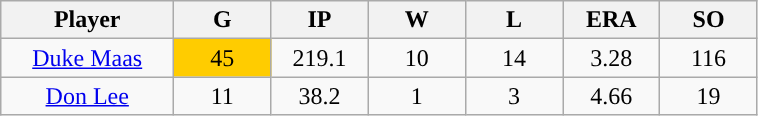<table class="wikitable sortable">
<tr>
<th bgcolor="#DDDDFF" width="16%">Player</th>
<th bgcolor="#DDDDFF" width="9%">G</th>
<th bgcolor="#DDDDFF" width="9%">IP</th>
<th bgcolor="#DDDDFF" width="9%">W</th>
<th bgcolor="#DDDDFF" width="9%">L</th>
<th bgcolor="#DDDDFF" width="9%">ERA</th>
<th bgcolor="#DDDDFF" width="9%">SO</th>
</tr>
<tr align="center">
<td><a href='#'>Duke Maas</a></td>
<td style="background:#fc0;">45</td>
<td>219.1</td>
<td>10</td>
<td>14</td>
<td>3.28</td>
<td>116</td>
</tr>
<tr align="center">
<td><a href='#'>Don Lee</a></td>
<td>11</td>
<td>38.2</td>
<td>1</td>
<td>3</td>
<td>4.66</td>
<td>19</td>
</tr>
</table>
